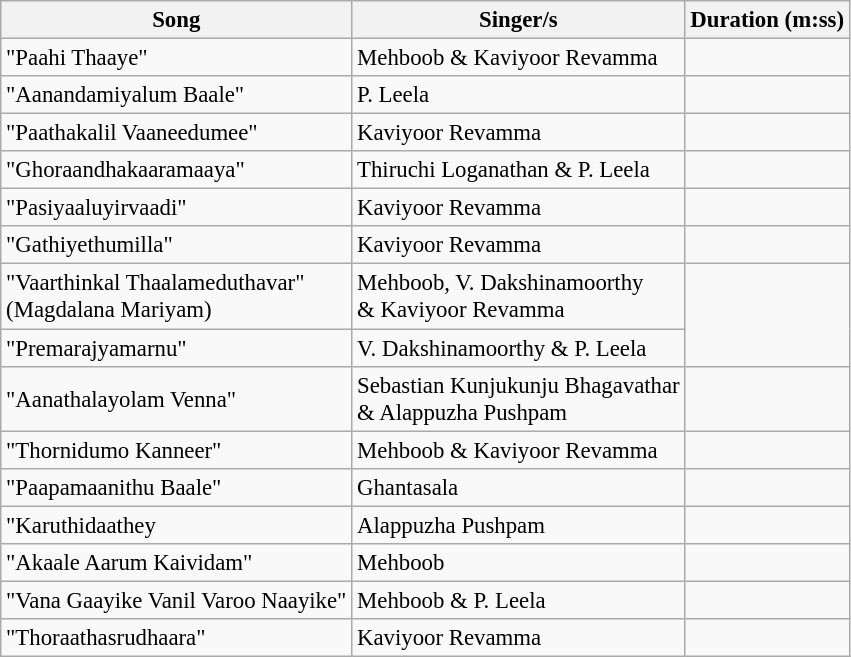<table class="wikitable" style="font-size:95%;">
<tr>
<th>Song</th>
<th>Singer/s</th>
<th>Duration (m:ss)</th>
</tr>
<tr>
<td>"Paahi Thaaye"</td>
<td>Mehboob & Kaviyoor Revamma</td>
<td></td>
</tr>
<tr>
<td>"Aanandamiyalum Baale"</td>
<td>P. Leela</td>
<td></td>
</tr>
<tr>
<td>"Paathakalil Vaaneedumee"</td>
<td>Kaviyoor Revamma</td>
<td></td>
</tr>
<tr>
<td>"Ghoraandhakaaramaaya"</td>
<td>Thiruchi Loganathan & P. Leela</td>
<td></td>
</tr>
<tr>
<td>"Pasiyaaluyirvaadi"</td>
<td>Kaviyoor Revamma</td>
<td></td>
</tr>
<tr>
<td>"Gathiyethumilla"</td>
<td>Kaviyoor Revamma</td>
<td></td>
</tr>
<tr>
<td>"Vaarthinkal Thaalameduthavar"<br>(Magdalana Mariyam)</td>
<td>Mehboob, V. Dakshinamoorthy<br>& Kaviyoor Revamma</td>
</tr>
<tr>
<td>"Premarajyamarnu"</td>
<td>V. Dakshinamoorthy & P. Leela</td>
</tr>
<tr>
<td>"Aanathalayolam Venna"</td>
<td>Sebastian Kunjukunju Bhagavathar<br>& Alappuzha Pushpam</td>
<td></td>
</tr>
<tr>
<td>"Thornidumo Kanneer"</td>
<td>Mehboob & Kaviyoor Revamma</td>
<td></td>
</tr>
<tr>
<td>"Paapamaanithu Baale"</td>
<td>Ghantasala</td>
<td></td>
</tr>
<tr>
<td>"Karuthidaathey</td>
<td>Alappuzha Pushpam</td>
<td></td>
</tr>
<tr>
<td>"Akaale Aarum Kaividam"</td>
<td>Mehboob</td>
<td></td>
</tr>
<tr>
<td>"Vana Gaayike Vanil Varoo Naayike"</td>
<td>Mehboob  & P. Leela</td>
<td></td>
</tr>
<tr>
<td>"Thoraathasrudhaara"</td>
<td>Kaviyoor Revamma</td>
<td></td>
</tr>
</table>
